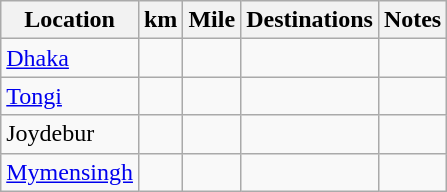<table class=wikitable>
<tr>
<th scope=col>Location</th>
<th scope=col>km</th>
<th scope=col>Mile</th>
<th scope=col>Destinations</th>
<th scope=col>Notes</th>
</tr>
<tr>
<td><a href='#'>Dhaka</a></td>
<td></td>
<td></td>
<td></td>
</tr>
<tr>
<td><a href='#'>Tongi</a></td>
<td></td>
<td></td>
<td></td>
<td></td>
</tr>
<tr>
<td>Joydebur</td>
<td></td>
<td></td>
<td></td>
<td></td>
</tr>
<tr>
<td><a href='#'>Mymensingh</a></td>
<td></td>
<td></td>
<td></td>
<td></td>
</tr>
</table>
